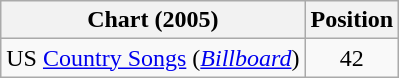<table class="wikitable sortable">
<tr>
<th scope="col">Chart (2005)</th>
<th scope="col">Position</th>
</tr>
<tr>
<td>US <a href='#'>Country Songs</a> (<em><a href='#'>Billboard</a></em>)</td>
<td align="center">42</td>
</tr>
</table>
